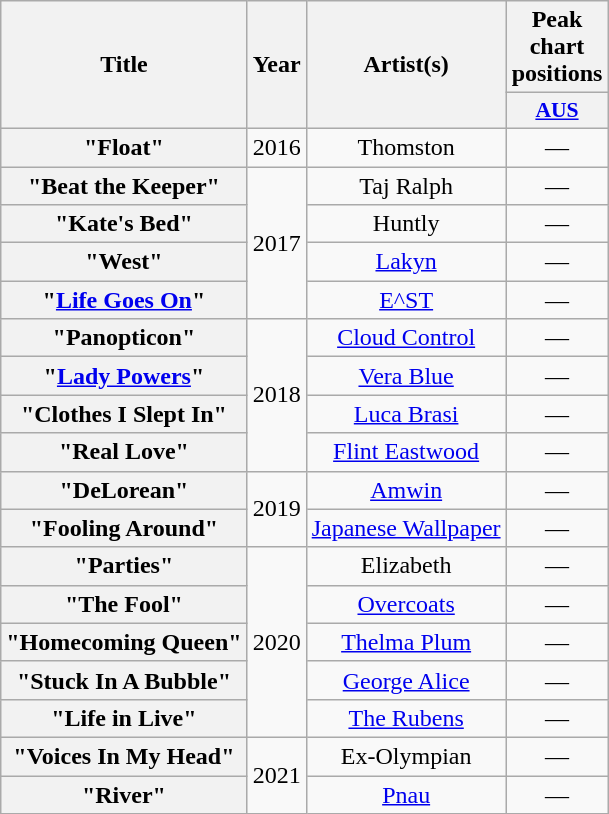<table class="wikitable plainrowheaders" style="text-align:center;">
<tr>
<th scope="col" rowspan="2">Title</th>
<th scope="col" rowspan="2">Year</th>
<th scope="col" rowspan="2">Artist(s)</th>
<th scope="col" colspan="1">Peak chart positions</th>
</tr>
<tr>
<th scope="col" style="width:3em;font-size:90%;"><a href='#'>AUS</a><br></th>
</tr>
<tr>
<th scope="row">"Float"</th>
<td>2016</td>
<td>Thomston</td>
<td>—</td>
</tr>
<tr>
<th scope="row">"Beat the Keeper"</th>
<td rowspan="4">2017</td>
<td>Taj Ralph</td>
<td>—</td>
</tr>
<tr>
<th scope="row">"Kate's Bed"</th>
<td>Huntly</td>
<td>—</td>
</tr>
<tr>
<th scope="row">"West"</th>
<td><a href='#'>Lakyn</a></td>
<td>—</td>
</tr>
<tr>
<th scope="row">"<a href='#'>Life Goes On</a>"</th>
<td><a href='#'>E^ST</a></td>
<td>—</td>
</tr>
<tr>
<th scope="row">"Panopticon"</th>
<td rowspan="4">2018</td>
<td><a href='#'>Cloud Control</a></td>
<td>—</td>
</tr>
<tr>
<th scope="row">"<a href='#'>Lady Powers</a>"</th>
<td><a href='#'>Vera Blue</a></td>
<td>—</td>
</tr>
<tr>
<th scope="row">"Clothes I Slept In"</th>
<td><a href='#'>Luca Brasi</a></td>
<td>—</td>
</tr>
<tr>
<th scope="row">"Real Love"</th>
<td><a href='#'>Flint Eastwood</a></td>
<td>—</td>
</tr>
<tr>
<th scope="row">"DeLorean"</th>
<td rowspan="2">2019</td>
<td><a href='#'>Amwin</a></td>
<td>—</td>
</tr>
<tr>
<th scope="row">"Fooling Around"</th>
<td><a href='#'>Japanese Wallpaper</a></td>
<td>—</td>
</tr>
<tr>
<th scope="row">"Parties"</th>
<td rowspan="5">2020</td>
<td>Elizabeth</td>
<td>—</td>
</tr>
<tr>
<th scope="row">"The Fool"</th>
<td><a href='#'>Overcoats</a></td>
<td>—</td>
</tr>
<tr>
<th scope="row">"Homecoming Queen"</th>
<td><a href='#'>Thelma Plum</a></td>
<td>—</td>
</tr>
<tr>
<th scope="row">"Stuck In A Bubble"</th>
<td><a href='#'>George Alice</a></td>
<td>—</td>
</tr>
<tr>
<th scope="row">"Life in Live"</th>
<td><a href='#'>The Rubens</a></td>
<td>—</td>
</tr>
<tr>
<th scope="row">"Voices In My Head"</th>
<td rowspan="2">2021</td>
<td>Ex-Olympian</td>
<td>—</td>
</tr>
<tr>
<th scope="row">"River"</th>
<td><a href='#'>Pnau</a></td>
<td>—</td>
</tr>
</table>
